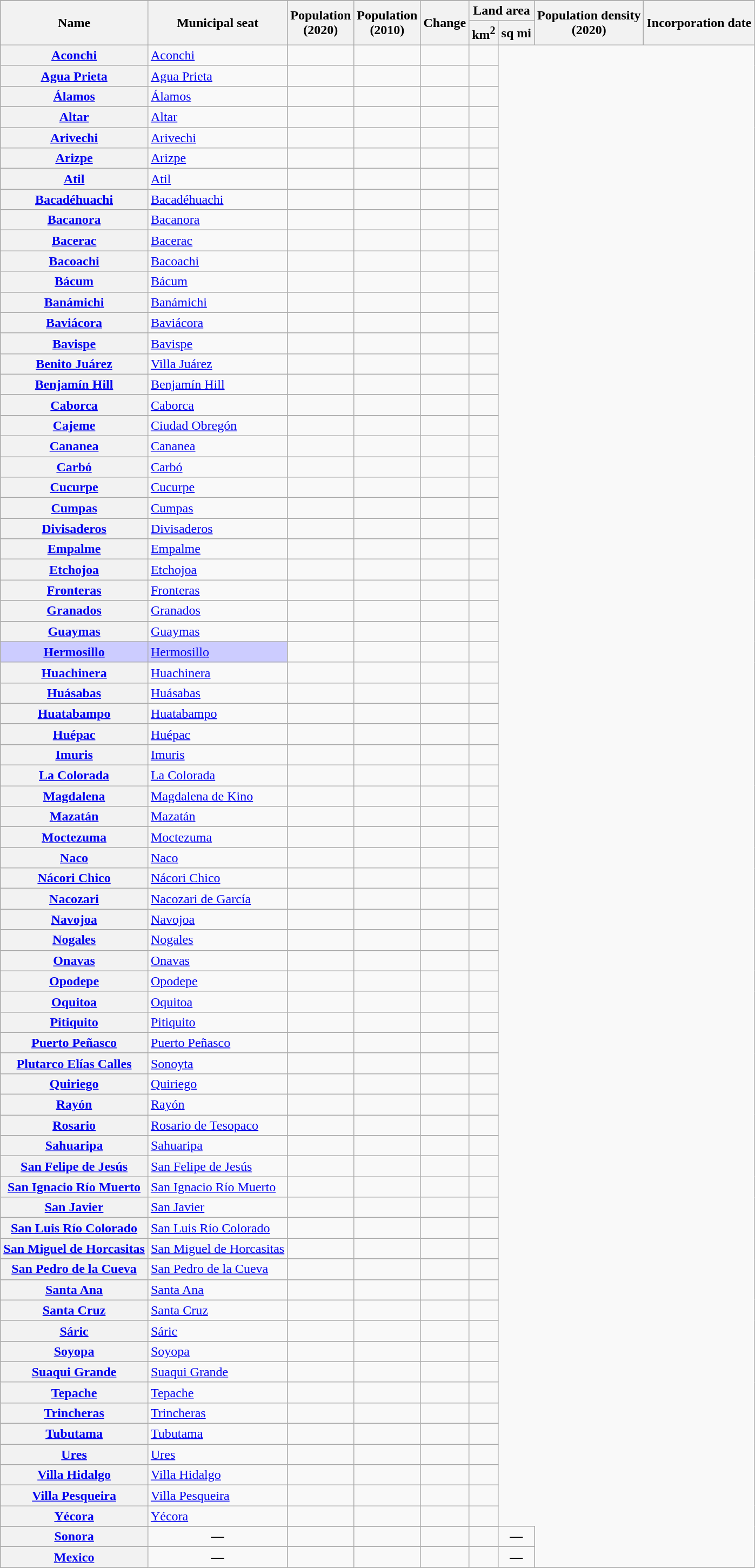<table class="wikitable sortable" style="text-align:right;">
<tr>
</tr>
<tr>
<th scope="col"  rowspan=2>Name</th>
<th scope="col"  rowspan=2>Municipal seat</th>
<th scope="col"  rowspan=2>Population<br>(2020)</th>
<th scope="col"  rowspan=2>Population<br>(2010)</th>
<th scope="col"  rowspan=2>Change</th>
<th scope="col" data-sort-type="number"  colspan=2>Land area</th>
<th scope="col" data-sort-type="number"  rowspan=2>Population density<br>(2020)</th>
<th scope="col"  rowspan=2>Incorporation date</th>
</tr>
<tr>
<th scope="col">km<sup>2</sup></th>
<th scope="col">sq mi</th>
</tr>
<tr>
<th scope="row" align="left"><a href='#'>Aconchi</a></th>
<td align=left><a href='#'>Aconchi</a></td>
<td></td>
<td></td>
<td></td>
<td></td>
</tr>
<tr>
<th scope="row" align="left"><a href='#'>Agua Prieta</a></th>
<td align=left><a href='#'>Agua Prieta</a></td>
<td></td>
<td></td>
<td></td>
<td></td>
</tr>
<tr>
<th scope="row" align="left"><a href='#'>Álamos</a></th>
<td align=left><a href='#'>Álamos</a></td>
<td></td>
<td></td>
<td></td>
<td></td>
</tr>
<tr>
<th scope="row" align="left"><a href='#'>Altar</a></th>
<td align=left><a href='#'>Altar</a></td>
<td></td>
<td></td>
<td></td>
<td></td>
</tr>
<tr>
<th scope="row" align="left"><a href='#'>Arivechi</a></th>
<td align=left><a href='#'>Arivechi</a></td>
<td></td>
<td></td>
<td></td>
<td></td>
</tr>
<tr>
<th scope="row" align="left"><a href='#'>Arizpe</a></th>
<td align=left><a href='#'>Arizpe</a></td>
<td></td>
<td></td>
<td></td>
<td></td>
</tr>
<tr>
<th scope="row" align="left"><a href='#'>Atil</a></th>
<td align=left><a href='#'>Atil</a></td>
<td></td>
<td></td>
<td></td>
<td></td>
</tr>
<tr>
<th scope="row" align="left"><a href='#'>Bacadéhuachi</a></th>
<td align=left><a href='#'>Bacadéhuachi</a></td>
<td></td>
<td></td>
<td></td>
<td></td>
</tr>
<tr>
<th scope="row" align="left"><a href='#'>Bacanora</a></th>
<td align=left><a href='#'>Bacanora</a></td>
<td></td>
<td></td>
<td></td>
<td></td>
</tr>
<tr>
<th scope="row" align="left"><a href='#'>Bacerac</a></th>
<td align=left><a href='#'>Bacerac</a></td>
<td></td>
<td></td>
<td></td>
<td></td>
</tr>
<tr>
<th scope="row" align="left"><a href='#'>Bacoachi</a></th>
<td align=left><a href='#'>Bacoachi</a></td>
<td></td>
<td></td>
<td></td>
<td></td>
</tr>
<tr>
<th scope="row" align="left"><a href='#'>Bácum</a></th>
<td align=left><a href='#'>Bácum</a></td>
<td></td>
<td></td>
<td></td>
<td></td>
</tr>
<tr>
<th scope="row" align="left"><a href='#'>Banámichi</a></th>
<td align=left><a href='#'>Banámichi</a></td>
<td></td>
<td></td>
<td></td>
<td></td>
</tr>
<tr>
<th scope="row" align="left"><a href='#'>Baviácora</a></th>
<td align=left><a href='#'>Baviácora</a></td>
<td></td>
<td></td>
<td></td>
<td></td>
</tr>
<tr>
<th scope="row" align="left"><a href='#'>Bavispe</a></th>
<td align=left><a href='#'>Bavispe</a></td>
<td></td>
<td></td>
<td></td>
<td></td>
</tr>
<tr>
<th scope="row" align="left"><a href='#'>Benito Juárez</a></th>
<td align=left><a href='#'>Villa Juárez</a></td>
<td></td>
<td></td>
<td></td>
<td></td>
</tr>
<tr>
<th scope="row" align="left"><a href='#'>Benjamín Hill</a></th>
<td align=left><a href='#'>Benjamín Hill</a></td>
<td></td>
<td></td>
<td></td>
<td></td>
</tr>
<tr>
<th scope="row" align="left"><a href='#'>Caborca</a></th>
<td align=left><a href='#'>Caborca</a></td>
<td></td>
<td></td>
<td></td>
<td></td>
</tr>
<tr>
<th scope="row" align="left"><a href='#'>Cajeme</a></th>
<td align=left><a href='#'>Ciudad Obregón</a></td>
<td></td>
<td></td>
<td></td>
<td></td>
</tr>
<tr>
<th scope="row" align="left"><a href='#'>Cananea</a></th>
<td align=left><a href='#'>Cananea</a></td>
<td></td>
<td></td>
<td></td>
<td></td>
</tr>
<tr>
<th scope="row" align="left"><a href='#'>Carbó</a></th>
<td align=left><a href='#'>Carbó</a></td>
<td></td>
<td></td>
<td></td>
<td></td>
</tr>
<tr>
<th scope="row" align="left"><a href='#'>Cucurpe</a></th>
<td align=left><a href='#'>Cucurpe</a></td>
<td></td>
<td></td>
<td></td>
<td></td>
</tr>
<tr>
<th scope="row" align="left"><a href='#'>Cumpas</a></th>
<td align=left><a href='#'>Cumpas</a></td>
<td></td>
<td></td>
<td></td>
<td></td>
</tr>
<tr>
<th scope="row" align="left"><a href='#'>Divisaderos</a></th>
<td align=left><a href='#'>Divisaderos</a></td>
<td></td>
<td></td>
<td></td>
<td></td>
</tr>
<tr>
<th scope="row" align="left"><a href='#'>Empalme</a></th>
<td align=left><a href='#'>Empalme</a></td>
<td></td>
<td></td>
<td></td>
<td></td>
</tr>
<tr>
<th scope="row" align="left"><a href='#'>Etchojoa</a></th>
<td align=left><a href='#'>Etchojoa</a></td>
<td></td>
<td></td>
<td></td>
<td></td>
</tr>
<tr>
<th scope="row" align="left"><a href='#'>Fronteras</a></th>
<td align=left><a href='#'>Fronteras</a></td>
<td></td>
<td></td>
<td></td>
<td></td>
</tr>
<tr>
<th scope="row" align="left"><a href='#'>Granados</a></th>
<td align=left><a href='#'>Granados</a></td>
<td></td>
<td></td>
<td></td>
<td></td>
</tr>
<tr>
<th scope="row" align="left"><a href='#'>Guaymas</a></th>
<td align=left><a href='#'>Guaymas</a></td>
<td></td>
<td></td>
<td></td>
<td></td>
</tr>
<tr>
<th scope="row" align="left" style="background:#CCF;"><a href='#'>Hermosillo</a></th>
<td align=left style="background:#CCF;"><a href='#'>Hermosillo</a></td>
<td></td>
<td></td>
<td></td>
<td></td>
</tr>
<tr>
<th scope="row" align="left"><a href='#'>Huachinera</a></th>
<td align=left><a href='#'>Huachinera</a></td>
<td></td>
<td></td>
<td></td>
<td></td>
</tr>
<tr>
<th scope="row" align="left"><a href='#'>Huásabas</a></th>
<td align=left><a href='#'>Huásabas</a></td>
<td></td>
<td></td>
<td></td>
<td></td>
</tr>
<tr>
<th scope="row" align="left"><a href='#'>Huatabampo</a></th>
<td align=left><a href='#'>Huatabampo</a></td>
<td></td>
<td></td>
<td></td>
<td></td>
</tr>
<tr>
<th scope="row" align="left"><a href='#'>Huépac</a></th>
<td align=left><a href='#'>Huépac</a></td>
<td></td>
<td></td>
<td></td>
<td></td>
</tr>
<tr>
<th scope="row" align="left"><a href='#'>Imuris</a></th>
<td align=left><a href='#'>Imuris</a></td>
<td></td>
<td></td>
<td></td>
<td></td>
</tr>
<tr>
<th scope="row" align="left"><a href='#'>La Colorada</a></th>
<td align=left><a href='#'>La Colorada</a></td>
<td></td>
<td></td>
<td></td>
<td></td>
</tr>
<tr>
<th scope="row" align="left"><a href='#'>Magdalena</a></th>
<td align=left><a href='#'>Magdalena de Kino</a></td>
<td></td>
<td></td>
<td></td>
<td></td>
</tr>
<tr>
<th scope="row" align="left"><a href='#'>Mazatán</a> </th>
<td align=left><a href='#'>Mazatán</a></td>
<td></td>
<td></td>
<td></td>
<td></td>
</tr>
<tr>
<th scope="row" align="left"><a href='#'>Moctezuma</a></th>
<td align=left><a href='#'>Moctezuma</a></td>
<td></td>
<td></td>
<td></td>
<td></td>
</tr>
<tr>
<th scope="row" align="left"><a href='#'>Naco</a></th>
<td align=left><a href='#'>Naco</a></td>
<td></td>
<td></td>
<td></td>
<td></td>
</tr>
<tr>
<th scope="row" align="left"><a href='#'>Nácori Chico</a></th>
<td align=left><a href='#'>Nácori Chico</a></td>
<td></td>
<td></td>
<td></td>
<td></td>
</tr>
<tr>
<th scope="row" align="left"><a href='#'>Nacozari</a></th>
<td align=left><a href='#'>Nacozari de García</a></td>
<td></td>
<td></td>
<td></td>
<td></td>
</tr>
<tr>
<th scope="row" align="left"><a href='#'>Navojoa</a></th>
<td align=left><a href='#'>Navojoa</a></td>
<td></td>
<td></td>
<td></td>
<td></td>
</tr>
<tr>
<th scope="row" align="left"><a href='#'>Nogales</a></th>
<td align=left><a href='#'>Nogales</a></td>
<td></td>
<td></td>
<td></td>
<td></td>
</tr>
<tr>
<th scope="row" align="left"><a href='#'>Onavas</a></th>
<td align=left><a href='#'>Onavas</a></td>
<td></td>
<td></td>
<td></td>
<td></td>
</tr>
<tr>
<th scope="row" align="left"><a href='#'>Opodepe</a></th>
<td align=left><a href='#'>Opodepe</a></td>
<td></td>
<td></td>
<td></td>
<td></td>
</tr>
<tr>
<th scope="row" align="left"><a href='#'>Oquitoa</a></th>
<td align=left><a href='#'>Oquitoa</a></td>
<td></td>
<td></td>
<td></td>
<td></td>
</tr>
<tr>
<th scope="row" align="left"><a href='#'>Pitiquito</a></th>
<td align=left><a href='#'>Pitiquito</a></td>
<td></td>
<td></td>
<td></td>
<td></td>
</tr>
<tr>
<th scope="row" align="left"><a href='#'>Puerto Peñasco</a></th>
<td align=left><a href='#'>Puerto Peñasco</a></td>
<td></td>
<td></td>
<td></td>
<td></td>
</tr>
<tr>
<th scope="row" align="left"><a href='#'>Plutarco Elías Calles</a></th>
<td align=left><a href='#'>Sonoyta</a></td>
<td></td>
<td></td>
<td></td>
<td></td>
</tr>
<tr>
<th scope="row" align="left"><a href='#'>Quiriego</a></th>
<td align=left><a href='#'>Quiriego</a></td>
<td></td>
<td></td>
<td></td>
<td></td>
</tr>
<tr>
<th scope="row" align="left"><a href='#'>Rayón</a></th>
<td align=left><a href='#'>Rayón</a></td>
<td></td>
<td></td>
<td></td>
<td></td>
</tr>
<tr>
<th scope="row" align="left"><a href='#'>Rosario</a></th>
<td align=left><a href='#'>Rosario de Tesopaco</a></td>
<td></td>
<td></td>
<td></td>
<td></td>
</tr>
<tr>
<th scope="row" align="left"><a href='#'>Sahuaripa</a></th>
<td align=left><a href='#'>Sahuaripa</a></td>
<td></td>
<td></td>
<td></td>
<td></td>
</tr>
<tr>
<th scope="row" align="left"><a href='#'>San Felipe de Jesús</a></th>
<td align=left><a href='#'>San Felipe de Jesús</a></td>
<td></td>
<td></td>
<td></td>
<td></td>
</tr>
<tr>
<th scope="row" align="left"><a href='#'>San Ignacio Río Muerto</a></th>
<td align=left><a href='#'>San Ignacio Río Muerto</a></td>
<td></td>
<td></td>
<td></td>
<td></td>
</tr>
<tr>
<th scope="row" align="left"><a href='#'>San Javier</a></th>
<td align=left><a href='#'>San Javier</a></td>
<td></td>
<td></td>
<td></td>
<td></td>
</tr>
<tr>
<th scope="row" align="left"><a href='#'>San Luis Río Colorado</a></th>
<td align=left><a href='#'>San Luis Río Colorado</a></td>
<td></td>
<td></td>
<td></td>
<td></td>
</tr>
<tr>
<th scope="row" align="left"><a href='#'>San Miguel de Horcasitas</a> </th>
<td align=left><a href='#'>San Miguel de Horcasitas</a></td>
<td></td>
<td></td>
<td></td>
<td></td>
</tr>
<tr>
<th scope="row" align="left"><a href='#'>San Pedro de la Cueva</a></th>
<td align=left><a href='#'>San Pedro de la Cueva</a></td>
<td></td>
<td></td>
<td></td>
<td></td>
</tr>
<tr>
<th scope="row" align="left"><a href='#'>Santa Ana</a></th>
<td align=left><a href='#'>Santa Ana</a></td>
<td></td>
<td></td>
<td></td>
<td></td>
</tr>
<tr>
<th scope="row" align="left"><a href='#'>Santa Cruz</a></th>
<td align=left><a href='#'>Santa Cruz</a></td>
<td></td>
<td></td>
<td></td>
<td></td>
</tr>
<tr>
<th scope="row" align="left"><a href='#'>Sáric</a></th>
<td align=left><a href='#'>Sáric</a></td>
<td></td>
<td></td>
<td></td>
<td></td>
</tr>
<tr>
<th scope="row" align="left"><a href='#'>Soyopa</a></th>
<td align=left><a href='#'>Soyopa</a></td>
<td></td>
<td></td>
<td></td>
<td></td>
</tr>
<tr>
<th scope="row" align="left"><a href='#'>Suaqui Grande</a></th>
<td align=left><a href='#'>Suaqui Grande</a></td>
<td></td>
<td></td>
<td></td>
<td></td>
</tr>
<tr>
<th scope="row" align="left"><a href='#'>Tepache</a></th>
<td align=left><a href='#'>Tepache</a></td>
<td></td>
<td></td>
<td></td>
<td></td>
</tr>
<tr>
<th scope="row" align="left"><a href='#'>Trincheras</a></th>
<td align=left><a href='#'>Trincheras</a></td>
<td></td>
<td></td>
<td></td>
<td></td>
</tr>
<tr>
<th scope="row" align="left"><a href='#'>Tubutama</a></th>
<td align=left><a href='#'>Tubutama</a></td>
<td></td>
<td></td>
<td></td>
<td></td>
</tr>
<tr>
<th scope="row" align="left"><a href='#'>Ures</a></th>
<td align=left><a href='#'>Ures</a></td>
<td></td>
<td></td>
<td></td>
<td></td>
</tr>
<tr>
<th scope="row" align="left"><a href='#'>Villa Hidalgo</a></th>
<td align=left><a href='#'>Villa Hidalgo</a></td>
<td></td>
<td></td>
<td></td>
<td></td>
</tr>
<tr>
<th scope="row" align="left"><a href='#'>Villa Pesqueira</a></th>
<td align=left><a href='#'>Villa Pesqueira</a></td>
<td></td>
<td></td>
<td></td>
<td></td>
</tr>
<tr>
<th scope="row" align="left"><a href='#'>Yécora</a></th>
<td align=left><a href='#'>Yécora</a></td>
<td></td>
<td></td>
<td></td>
<td></td>
</tr>
<tr>
</tr>
<tr class="sortbottom" style="text-align:center;" style="background: #f2f2f2;">
<th scope="row" align="left"><strong><a href='#'>Sonora</a></strong></th>
<td><strong>—</strong></td>
<td></td>
<td><strong></strong></td>
<td><strong></strong></td>
<td align="right"><strong></strong></td>
<td><strong>—</strong></td>
</tr>
<tr class="sortbottom" style="text-align:center;" style="background: #f2f2f2;">
<th scope="row" align="left"><strong><a href='#'>Mexico</a></strong></th>
<td><strong>—</strong></td>
<td></td>
<td><strong></strong></td>
<td><strong></strong></td>
<td align="right"><strong></strong></td>
<td><strong>—</strong></td>
</tr>
</table>
